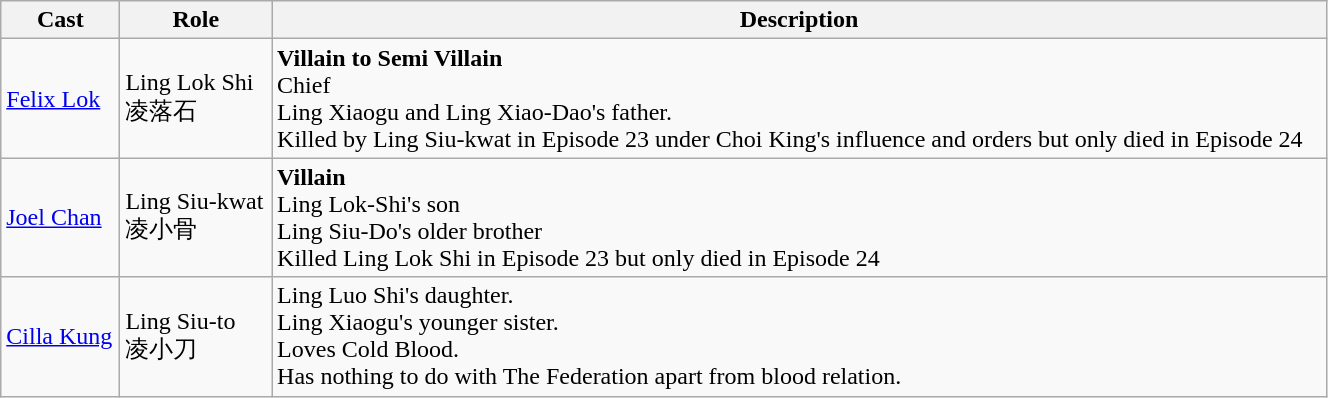<table class="wikitable" width="70%">
<tr>
<th>Cast</th>
<th>Role</th>
<th>Description</th>
</tr>
<tr>
<td><a href='#'>Felix Lok</a></td>
<td>Ling Lok Shi<br>凌落石</td>
<td><strong>Villain to Semi Villain</strong> <br> Chief <br> Ling Xiaogu and Ling Xiao-Dao's father. <br>Killed by Ling Siu-kwat in Episode 23 under Choi King's influence and orders but only died in Episode 24</td>
</tr>
<tr>
<td><a href='#'>Joel Chan</a></td>
<td>Ling Siu-kwat<br>凌小骨</td>
<td><strong>Villain</strong> <br> Ling Lok-Shi's son <br> Ling Siu-Do's older brother <br> Killed Ling Lok Shi in Episode 23 but only died in Episode 24</td>
</tr>
<tr>
<td><a href='#'>Cilla Kung</a></td>
<td>Ling Siu-to<br>凌小刀</td>
<td>Ling Luo Shi's daughter. <br> Ling Xiaogu's younger sister. <br>Loves Cold Blood. <br>Has nothing to do with The Federation apart from blood relation.</td>
</tr>
</table>
